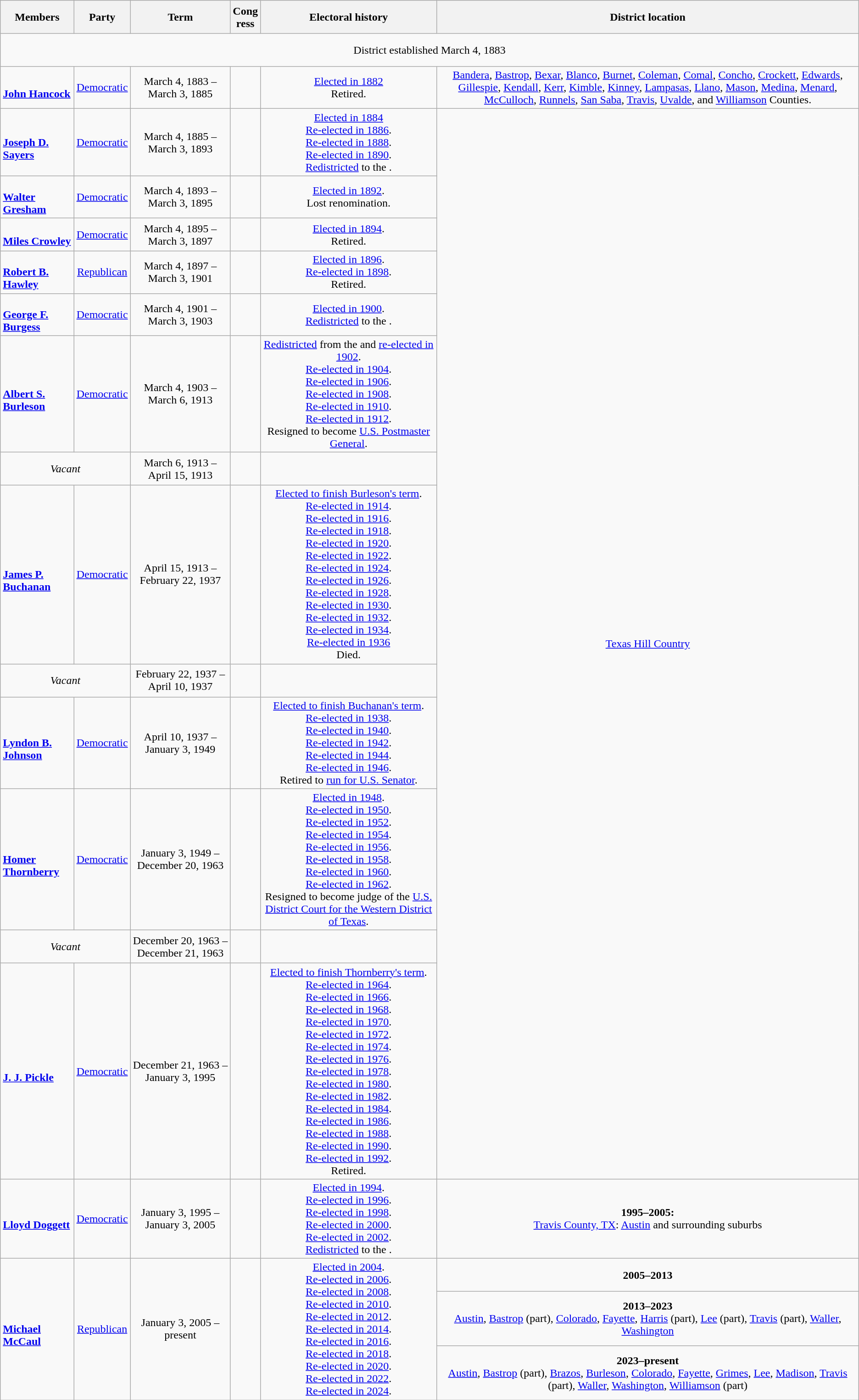<table class=wikitable style="text-align:center">
<tr style="height:3em">
<th>Members</th>
<th>Party</th>
<th>Term</th>
<th>Cong<br>ress</th>
<th>Electoral history</th>
<th>District location</th>
</tr>
<tr style="height:3em">
<td colspan="6">District established March 4, 1883</td>
</tr>
<tr style="height:3em">
<td align=left><br><strong><a href='#'>John Hancock</a></strong><br></td>
<td><a href='#'>Democratic</a></td>
<td nowrap>March 4, 1883 –<br>March 3, 1885</td>
<td></td>
<td><a href='#'>Elected in 1882</a><br>Retired.</td>
<td><a href='#'>Bandera</a>, <a href='#'>Bastrop</a>, <a href='#'>Bexar</a>, <a href='#'>Blanco</a>, <a href='#'>Burnet</a>, <a href='#'>Coleman</a>, <a href='#'>Comal</a>, <a href='#'>Concho</a>, <a href='#'>Crockett</a>, <a href='#'>Edwards</a>, <a href='#'>Gillespie</a>, <a href='#'>Kendall</a>, <a href='#'>Kerr</a>, <a href='#'>Kimble</a>, <a href='#'>Kinney</a>, <a href='#'>Lampasas</a>, <a href='#'>Llano</a>, <a href='#'>Mason</a>, <a href='#'>Medina</a>, <a href='#'>Menard</a>, <a href='#'>McCulloch</a>, <a href='#'>Runnels</a>, <a href='#'>San Saba</a>, <a href='#'>Travis</a>, <a href='#'>Uvalde</a>, and <a href='#'>Williamson</a> Counties.</td>
</tr>
<tr style="height:3em">
<td align=left><br><strong><a href='#'>Joseph D. Sayers</a></strong><br></td>
<td><a href='#'>Democratic</a></td>
<td nowrap>March 4, 1885 –<br>March 3, 1893</td>
<td></td>
<td><a href='#'>Elected in 1884</a><br><a href='#'>Re-elected in 1886</a>.<br><a href='#'>Re-elected in 1888</a>.<br><a href='#'>Re-elected in 1890</a>.<br><a href='#'>Redistricted</a> to the .</td>
<td rowspan="13"><a href='#'>Texas Hill Country</a></td>
</tr>
<tr style="height:3em">
<td align=left><br><strong><a href='#'>Walter Gresham</a></strong><br></td>
<td><a href='#'>Democratic</a></td>
<td nowrap>March 4, 1893 –<br>March 3, 1895</td>
<td></td>
<td><a href='#'>Elected in 1892</a>.<br>Lost renomination.</td>
</tr>
<tr style="height:3em">
<td align=left><br><strong><a href='#'>Miles Crowley</a></strong><br></td>
<td><a href='#'>Democratic</a></td>
<td nowrap>March 4, 1895 –<br>March 3, 1897</td>
<td></td>
<td><a href='#'>Elected in 1894</a>.<br>Retired.</td>
</tr>
<tr style="height:3em">
<td align=left><br><strong><a href='#'>Robert B. Hawley</a></strong><br></td>
<td><a href='#'>Republican</a></td>
<td nowrap>March 4, 1897 –<br>March 3, 1901</td>
<td></td>
<td><a href='#'>Elected in 1896</a>.<br><a href='#'>Re-elected in 1898</a>.<br>Retired.</td>
</tr>
<tr style="height:3em">
<td align=left><br><strong><a href='#'>George F. Burgess</a></strong><br></td>
<td><a href='#'>Democratic</a></td>
<td nowrap>March 4, 1901 –<br>March 3, 1903</td>
<td><br></td>
<td><a href='#'>Elected in 1900</a>.<br><a href='#'>Redistricted</a> to the .</td>
</tr>
<tr style="height:3em">
<td align=left><br><strong><a href='#'>Albert S. Burleson</a></strong><br></td>
<td><a href='#'>Democratic</a></td>
<td nowrap>March 4, 1903 –<br>March 6, 1913</td>
<td></td>
<td><a href='#'>Redistricted</a> from the  and <a href='#'>re-elected in 1902</a>.<br><a href='#'>Re-elected in 1904</a>.<br><a href='#'>Re-elected in 1906</a>.<br><a href='#'>Re-elected in 1908</a>.<br><a href='#'>Re-elected in 1910</a>.<br><a href='#'>Re-elected in 1912</a>.<br>Resigned to become <a href='#'>U.S. Postmaster General</a>.</td>
</tr>
<tr style="height:3em">
<td colspan=2><em>Vacant</em></td>
<td nowrap>March 6, 1913 –<br>April 15, 1913</td>
<td></td>
</tr>
<tr style="height:3em">
<td align=left><br><strong><a href='#'>James P. Buchanan</a></strong><br></td>
<td><a href='#'>Democratic</a></td>
<td nowrap>April 15, 1913 –<br>February 22, 1937</td>
<td></td>
<td><a href='#'>Elected to finish Burleson's term</a>.<br><a href='#'>Re-elected in 1914</a>.<br><a href='#'>Re-elected in 1916</a>.<br><a href='#'>Re-elected in 1918</a>.<br><a href='#'>Re-elected in 1920</a>.<br><a href='#'>Re-elected in 1922</a>.<br><a href='#'>Re-elected in 1924</a>.<br><a href='#'>Re-elected in 1926</a>.<br><a href='#'>Re-elected in 1928</a>.<br><a href='#'>Re-elected in 1930</a>.<br><a href='#'>Re-elected in 1932</a>.<br><a href='#'>Re-elected in 1934</a>.<br><a href='#'>Re-elected in 1936</a><br>Died.</td>
</tr>
<tr style="height:3em">
<td colspan=2><em>Vacant</em></td>
<td nowrap>February 22, 1937 –<br>April 10, 1937</td>
<td></td>
</tr>
<tr style="height:3em">
<td align=left><br><strong><a href='#'>Lyndon B. Johnson</a></strong><br></td>
<td><a href='#'>Democratic</a></td>
<td nowrap>April 10, 1937 –<br>January 3, 1949</td>
<td></td>
<td><a href='#'>Elected to finish Buchanan's term</a>.<br><a href='#'>Re-elected in 1938</a>.<br><a href='#'>Re-elected in 1940</a>.<br><a href='#'>Re-elected in 1942</a>.<br><a href='#'>Re-elected in 1944</a>.<br><a href='#'>Re-elected in 1946</a>.<br>Retired to <a href='#'>run for U.S. Senator</a>.</td>
</tr>
<tr style="height:3em">
<td align=left><br><strong><a href='#'>Homer Thornberry</a></strong><br></td>
<td><a href='#'>Democratic</a></td>
<td nowrap>January 3, 1949 –<br>December 20, 1963</td>
<td></td>
<td><a href='#'>Elected in 1948</a>.<br><a href='#'>Re-elected in 1950</a>.<br><a href='#'>Re-elected in 1952</a>.<br><a href='#'>Re-elected in 1954</a>.<br><a href='#'>Re-elected in 1956</a>.<br><a href='#'>Re-elected in 1958</a>.<br><a href='#'>Re-elected in 1960</a>.<br><a href='#'>Re-elected in 1962</a>.<br>Resigned to become judge of the <a href='#'>U.S. District Court for the Western District of Texas</a>.</td>
</tr>
<tr style="height:3em">
<td colspan=2><em>Vacant</em></td>
<td nowrap>December 20, 1963 –<br>December 21, 1963</td>
<td></td>
<td></td>
</tr>
<tr style="height:3em">
<td align=left><br><strong><a href='#'>J. J. Pickle</a></strong><br></td>
<td><a href='#'>Democratic</a></td>
<td nowrap>December 21, 1963 –<br>January 3, 1995</td>
<td></td>
<td><a href='#'>Elected to finish Thornberry's term</a>.<br><a href='#'>Re-elected in 1964</a>.<br><a href='#'>Re-elected in 1966</a>.<br><a href='#'>Re-elected in 1968</a>.<br><a href='#'>Re-elected in 1970</a>.<br><a href='#'>Re-elected in 1972</a>.<br><a href='#'>Re-elected in 1974</a>.<br><a href='#'>Re-elected in 1976</a>.<br><a href='#'>Re-elected in 1978</a>.<br><a href='#'>Re-elected in 1980</a>.<br><a href='#'>Re-elected in 1982</a>.<br><a href='#'>Re-elected in 1984</a>.<br><a href='#'>Re-elected in 1986</a>.<br><a href='#'>Re-elected in 1988</a>.<br><a href='#'>Re-elected in 1990</a>.<br><a href='#'>Re-elected in 1992</a>.<br>Retired.</td>
</tr>
<tr style="height:3em">
<td align=left><br><strong><a href='#'>Lloyd Doggett</a></strong><br></td>
<td><a href='#'>Democratic</a></td>
<td nowrap>January 3, 1995 –<br>January 3, 2005</td>
<td></td>
<td><a href='#'>Elected in 1994</a>.<br><a href='#'>Re-elected in 1996</a>.<br><a href='#'>Re-elected in 1998</a>.<br><a href='#'>Re-elected in 2000</a>.<br><a href='#'>Re-elected in 2002</a>.<br><a href='#'>Redistricted</a> to the .</td>
<td><strong>1995–2005:</strong><br><a href='#'>Travis County, TX</a>: <a href='#'>Austin</a> and surrounding suburbs</td>
</tr>
<tr style="height:3em">
<td rowspan=3 align=left><br><strong><a href='#'>Michael McCaul</a></strong><br></td>
<td rowspan=3 ><a href='#'>Republican</a></td>
<td rowspan=3 nowrap>January 3, 2005 –<br>present</td>
<td rowspan=3></td>
<td rowspan=3><a href='#'>Elected in 2004</a>.<br><a href='#'>Re-elected in 2006</a>.<br><a href='#'>Re-elected in 2008</a>.<br><a href='#'>Re-elected in 2010</a>.<br><a href='#'>Re-elected in 2012</a>.<br><a href='#'>Re-elected in 2014</a>.<br><a href='#'>Re-elected in 2016</a>.<br><a href='#'>Re-elected in 2018</a>.<br><a href='#'>Re-elected in 2020</a>.<br><a href='#'>Re-elected in 2022</a>.<br><a href='#'>Re-elected in 2024</a>.</td>
<td><strong>2005–2013</strong><br></td>
</tr>
<tr>
<td><strong>2013–2023</strong><br><a href='#'>Austin</a>, <a href='#'>Bastrop</a> (part), <a href='#'>Colorado</a>, <a href='#'>Fayette</a>, <a href='#'>Harris</a> (part), <a href='#'>Lee</a> (part), <a href='#'>Travis</a> (part), <a href='#'>Waller</a>, <a href='#'>Washington</a></td>
</tr>
<tr>
<td><strong>2023–present</strong><br><a href='#'>Austin</a>, <a href='#'>Bastrop</a> (part), <a href='#'>Brazos</a>, <a href='#'>Burleson</a>, <a href='#'>Colorado</a>, <a href='#'>Fayette</a>, <a href='#'>Grimes</a>, <a href='#'>Lee</a>, <a href='#'>Madison</a>,  <a href='#'>Travis</a> (part), <a href='#'>Waller</a>,  <a href='#'>Washington</a>, <a href='#'>Williamson</a> (part)</td>
</tr>
</table>
